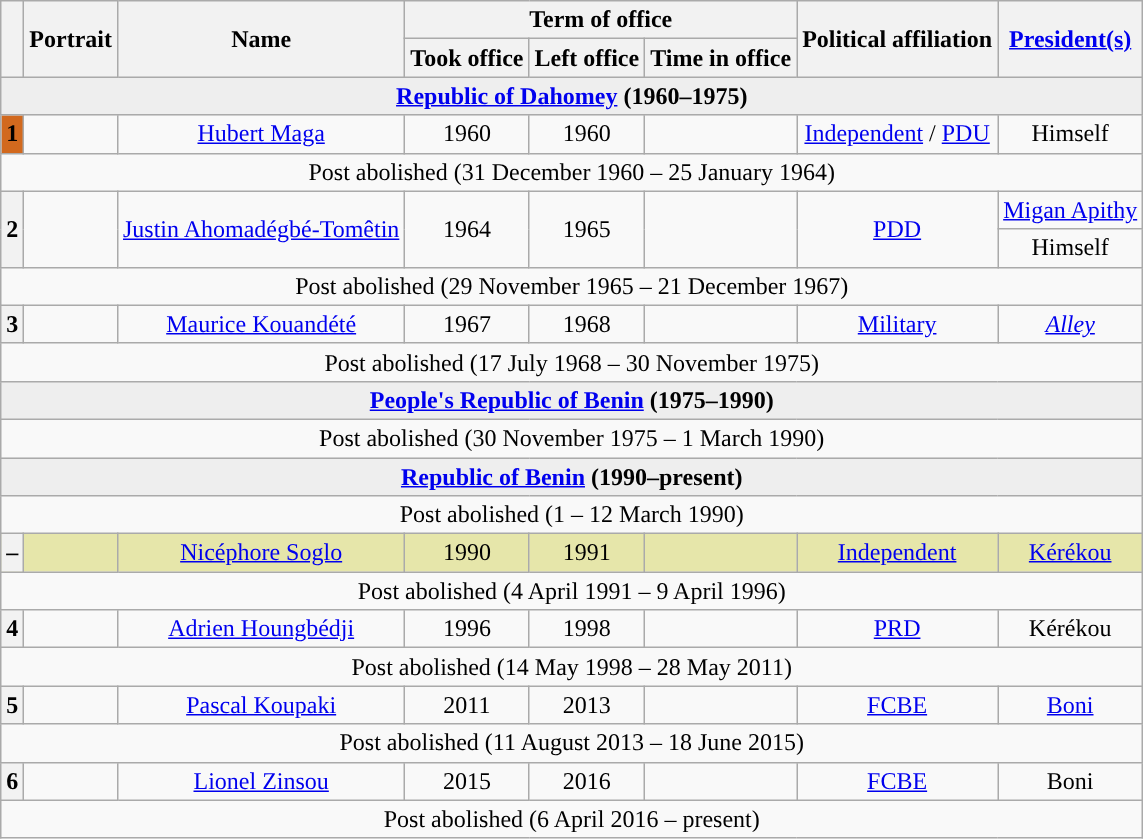<table class="wikitable" style="text-align:center">
<tr>
<th rowspan="2"></th>
<th rowspan="2">Portrait</th>
<th rowspan="2">Name<br></th>
<th colspan="3">Term of office</th>
<th rowspan="2">Political affiliation</th>
<th rowspan="2"><a href='#'>President(s)</a></th>
</tr>
<tr>
<th>Took office</th>
<th>Left office</th>
<th>Time in office</th>
</tr>
<tr bgcolor="#EEEEEE">
<td colspan="8"><strong><a href='#'>Republic of Dahomey</a> (1960–1975)</strong></td>
</tr>
<tr>
<th style="background:#D2691E; color:black;">1</th>
<td></td>
<td><a href='#'>Hubert Maga</a><br></td>
<td> 1960</td>
<td> 1960</td>
<td></td>
<td><a href='#'>Independent</a> / <a href='#'>PDU</a></td>
<td>Himself</td>
</tr>
<tr>
<td colspan="8">Post abolished (31 December 1960 – 25 January 1964)</td>
</tr>
<tr>
<th rowspan=2 style="background:">2</th>
<td rowspan=2></td>
<td rowspan=2><a href='#'>Justin Ahomadégbé-Tomêtin</a><br></td>
<td rowspan=2> 1964</td>
<td rowspan=2> 1965</td>
<td rowspan=2></td>
<td rowspan=2><a href='#'>PDD</a></td>
<td><a href='#'>Migan Apithy</a></td>
</tr>
<tr>
<td>Himself</td>
</tr>
<tr>
<td colspan="8">Post abolished (29 November 1965 – 21 December 1967)</td>
</tr>
<tr>
<th style="background:">3</th>
<td></td>
<td><a href='#'>Maurice Kouandété</a><br></td>
<td> 1967</td>
<td> 1968</td>
<td></td>
<td><a href='#'>Military</a></td>
<td><a href='#'><em>Alley</em></a></td>
</tr>
<tr>
<td colspan="8">Post abolished (17 July 1968 – 30 November 1975)</td>
</tr>
<tr bgcolor="#EEEEEE">
<td colspan="8"><strong><a href='#'>People's Republic of Benin</a> (1975–1990)</strong></td>
</tr>
<tr>
<td colspan="8">Post abolished (30 November 1975 – 1 March 1990)</td>
</tr>
<tr bgcolor="#EEEEEE">
<td colspan="8"><strong><a href='#'>Republic of Benin</a> (1990–present)</strong></td>
</tr>
<tr>
<td colspan="8">Post abolished (1 – 12 March 1990)</td>
</tr>
<tr style="background:#e6e6aa;">
<th style="background:">–</th>
<td></td>
<td><a href='#'>Nicéphore Soglo</a><br></td>
<td> 1990</td>
<td> 1991</td>
<td></td>
<td><a href='#'>Independent</a></td>
<td><a href='#'>Kérékou</a></td>
</tr>
<tr>
<td colspan="8">Post abolished (4 April 1991 – 9 April 1996)</td>
</tr>
<tr>
<th style="background:">4</th>
<td></td>
<td><a href='#'>Adrien Houngbédji</a><br></td>
<td> 1996</td>
<td> 1998</td>
<td></td>
<td><a href='#'>PRD</a></td>
<td>Kérékou</td>
</tr>
<tr>
<td colspan="8">Post abolished (14 May 1998 – 28 May 2011)</td>
</tr>
<tr>
<th style="background:">5</th>
<td></td>
<td><a href='#'>Pascal Koupaki</a><br></td>
<td> 2011</td>
<td> 2013</td>
<td></td>
<td><a href='#'>FCBE</a></td>
<td><a href='#'>Boni</a></td>
</tr>
<tr>
<td colspan="8">Post abolished (11 August 2013 – 18 June 2015)</td>
</tr>
<tr>
<th style="background:">6</th>
<td></td>
<td><a href='#'>Lionel Zinsou</a><br></td>
<td> 2015</td>
<td> 2016</td>
<td></td>
<td><a href='#'>FCBE</a></td>
<td>Boni</td>
</tr>
<tr>
<td colspan="8">Post abolished (6 April 2016 – present)</td>
</tr>
</table>
